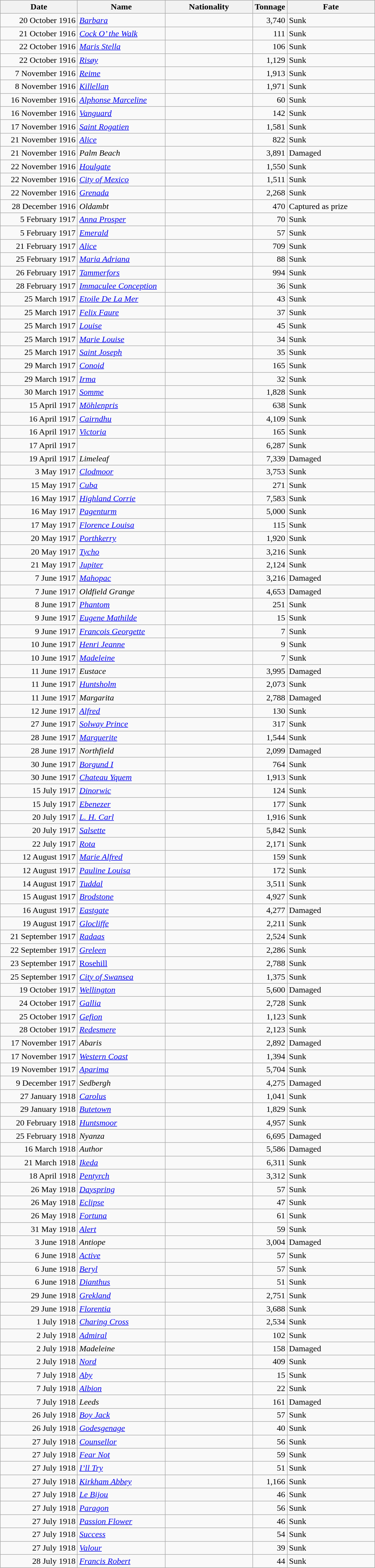<table class="wikitable sortable">
<tr>
<th width="140px">Date</th>
<th width="160px">Name</th>
<th width="160px">Nationality</th>
<th width="25px">Tonnage</th>
<th width="160px">Fate</th>
</tr>
<tr>
<td align="right">20 October 1916</td>
<td align="left"><a href='#'><em>Barbara</em></a></td>
<td align="left"></td>
<td align="right">3,740</td>
<td align="left">Sunk</td>
</tr>
<tr>
<td align="right">21 October 1916</td>
<td align="left"><a href='#'><em>Cock O’ the Walk</em></a></td>
<td align="left"></td>
<td align="right">111</td>
<td align="left">Sunk</td>
</tr>
<tr>
<td align="right">22 October 1916</td>
<td align="left"><a href='#'><em>Maris Stella</em></a></td>
<td align="left"></td>
<td align="right">106</td>
<td align="left">Sunk</td>
</tr>
<tr>
<td align="right">22 October 1916</td>
<td align="left"><a href='#'><em>Risøy</em></a></td>
<td align="left"></td>
<td align="right">1,129</td>
<td align="left">Sunk</td>
</tr>
<tr>
<td align="right">7 November 1916</td>
<td align="left"><a href='#'><em>Reime</em></a></td>
<td align="left"></td>
<td align="right">1,913</td>
<td align="left">Sunk</td>
</tr>
<tr>
<td align="right">8 November 1916</td>
<td align="left"><a href='#'><em>Killellan</em></a></td>
<td align="left"></td>
<td align="right">1,971</td>
<td align="left">Sunk</td>
</tr>
<tr>
<td align="right">16 November 1916</td>
<td align="left"><a href='#'><em>Alphonse Marceline</em></a></td>
<td align="left"></td>
<td align="right">60</td>
<td align="left">Sunk</td>
</tr>
<tr>
<td align="right">16 November 1916</td>
<td align="left"><a href='#'><em>Vanguard</em></a></td>
<td align="left"></td>
<td align="right">142</td>
<td align="left">Sunk</td>
</tr>
<tr>
<td align="right">17 November 1916</td>
<td align="left"><a href='#'><em>Saint Rogatien</em></a></td>
<td align="left"></td>
<td align="right">1,581</td>
<td align="left">Sunk</td>
</tr>
<tr>
<td align="right">21 November 1916</td>
<td align="left"><a href='#'><em>Alice</em></a></td>
<td align="left"></td>
<td align="right">822</td>
<td align="left">Sunk</td>
</tr>
<tr>
<td align="right">21 November 1916</td>
<td align="left"><em>Palm Beach</em></td>
<td align="left"></td>
<td align="right">3,891</td>
<td align="left">Damaged</td>
</tr>
<tr>
<td align="right">22 November 1916</td>
<td align="left"><a href='#'><em>Houlgate</em></a></td>
<td align="left"></td>
<td align="right">1,550</td>
<td align="left">Sunk</td>
</tr>
<tr>
<td align="right">22 November 1916</td>
<td align="left"><a href='#'><em>City of Mexico</em></a></td>
<td align="left"></td>
<td align="right">1,511</td>
<td align="left">Sunk</td>
</tr>
<tr>
<td align="right">22 November 1916</td>
<td align="left"><a href='#'><em>Grenada</em></a></td>
<td align="left"></td>
<td align="right">2,268</td>
<td align="left">Sunk</td>
</tr>
<tr>
<td align="right">28 December 1916</td>
<td align="left"><em>Oldambt</em></td>
<td align="left"></td>
<td align="right">470</td>
<td align="left">Captured as prize</td>
</tr>
<tr>
<td align="right">5 February 1917</td>
<td align="left"><a href='#'><em>Anna Prosper</em></a></td>
<td align="left"></td>
<td align="right">70</td>
<td align="left">Sunk</td>
</tr>
<tr>
<td align="right">5 February 1917</td>
<td align="left"><a href='#'><em>Emerald</em></a></td>
<td align="left"></td>
<td align="right">57</td>
<td align="left">Sunk</td>
</tr>
<tr>
<td align="right">21 February 1917</td>
<td align="left"><a href='#'><em>Alice</em></a></td>
<td align="left"></td>
<td align="right">709</td>
<td align="left">Sunk</td>
</tr>
<tr>
<td align="right">25 February 1917</td>
<td align="left"><a href='#'><em>Maria Adriana</em></a></td>
<td align="left"></td>
<td align="right">88</td>
<td align="left">Sunk</td>
</tr>
<tr>
<td align="right">26 February 1917</td>
<td align="left"><a href='#'><em>Tammerfors</em></a></td>
<td align="left"></td>
<td align="right">994</td>
<td align="left">Sunk</td>
</tr>
<tr>
<td align="right">28 February 1917</td>
<td align="left"><a href='#'><em>Immaculee Conception</em></a></td>
<td align="left"></td>
<td align="right">36</td>
<td align="left">Sunk</td>
</tr>
<tr>
<td align="right">25 March 1917</td>
<td align="left"><a href='#'><em>Etoile De La Mer</em></a></td>
<td align="left"></td>
<td align="right">43</td>
<td align="left">Sunk</td>
</tr>
<tr>
<td align="right">25 March 1917</td>
<td align="left"><a href='#'><em>Felix Faure</em></a></td>
<td align="left"></td>
<td align="right">37</td>
<td align="left">Sunk</td>
</tr>
<tr>
<td align="right">25 March 1917</td>
<td align="left"><a href='#'><em>Louise</em></a></td>
<td align="left"></td>
<td align="right">45</td>
<td align="left">Sunk</td>
</tr>
<tr>
<td align="right">25 March 1917</td>
<td align="left"><a href='#'><em>Marie Louise</em></a></td>
<td align="left"></td>
<td align="right">34</td>
<td align="left">Sunk</td>
</tr>
<tr>
<td align="right">25 March 1917</td>
<td align="left"><a href='#'><em>Saint Joseph</em></a></td>
<td align="left"></td>
<td align="right">35</td>
<td align="left">Sunk</td>
</tr>
<tr>
<td align="right">29 March 1917</td>
<td align="left"><a href='#'><em>Conoid</em></a></td>
<td align="left"></td>
<td align="right">165</td>
<td align="left">Sunk</td>
</tr>
<tr>
<td align="right">29 March 1917</td>
<td align="left"><a href='#'><em>Irma</em></a></td>
<td align="left"></td>
<td align="right">32</td>
<td align="left">Sunk</td>
</tr>
<tr>
<td align="right">30 March 1917</td>
<td align="left"><a href='#'><em>Somme</em></a></td>
<td align="left"></td>
<td align="right">1,828</td>
<td align="left">Sunk</td>
</tr>
<tr>
<td align="right">15 April 1917</td>
<td align="left"><a href='#'><em>Möhlenpris</em></a></td>
<td align="left"></td>
<td align="right">638</td>
<td align="left">Sunk</td>
</tr>
<tr>
<td align="right">16 April 1917</td>
<td align="left"><a href='#'><em>Cairndhu</em></a></td>
<td align="left"></td>
<td align="right">4,109</td>
<td align="left">Sunk</td>
</tr>
<tr>
<td align="right">16 April 1917</td>
<td align="left"><a href='#'><em>Victoria</em></a></td>
<td align="left"></td>
<td align="right">165</td>
<td align="left">Sunk</td>
</tr>
<tr>
<td align="right">17 April 1917</td>
<td align="left"></td>
<td align="left"></td>
<td align="right">6,287</td>
<td align="left">Sunk</td>
</tr>
<tr>
<td align="right">19 April 1917</td>
<td align="left"><em>Limeleaf</em></td>
<td align="left"></td>
<td align="right">7,339</td>
<td align="left">Damaged</td>
</tr>
<tr>
<td align="right">3 May 1917</td>
<td align="left"><a href='#'><em>Clodmoor</em></a></td>
<td align="left"></td>
<td align="right">3,753</td>
<td align="left">Sunk</td>
</tr>
<tr>
<td align="right">15 May 1917</td>
<td align="left"><a href='#'><em>Cuba</em></a></td>
<td align="left"></td>
<td align="right">271</td>
<td align="left">Sunk</td>
</tr>
<tr>
<td align="right">16 May 1917</td>
<td align="left"><a href='#'><em>Highland Corrie</em></a></td>
<td align="left"></td>
<td align="right">7,583</td>
<td align="left">Sunk</td>
</tr>
<tr>
<td align="right">16 May 1917</td>
<td align="left"><a href='#'><em>Pagenturm</em></a></td>
<td align="left"></td>
<td align="right">5,000</td>
<td align="left">Sunk</td>
</tr>
<tr>
<td align="right">17 May 1917</td>
<td align="left"><a href='#'><em>Florence Louisa</em></a></td>
<td align="left"></td>
<td align="right">115</td>
<td align="left">Sunk</td>
</tr>
<tr>
<td align="right">20 May 1917</td>
<td align="left"><a href='#'><em>Porthkerry</em></a></td>
<td align="left"></td>
<td align="right">1,920</td>
<td align="left">Sunk</td>
</tr>
<tr>
<td align="right">20 May 1917</td>
<td align="left"><a href='#'><em>Tycho</em></a></td>
<td align="left"></td>
<td align="right">3,216</td>
<td align="left">Sunk</td>
</tr>
<tr>
<td align="right">21 May 1917</td>
<td align="left"><a href='#'><em>Jupiter</em></a></td>
<td align="left"></td>
<td align="right">2,124</td>
<td align="left">Sunk</td>
</tr>
<tr>
<td align="right">7 June 1917</td>
<td align="left"><a href='#'><em>Mahopac</em></a></td>
<td align="left"></td>
<td align="right">3,216</td>
<td align="left">Damaged</td>
</tr>
<tr>
<td align="right">7 June 1917</td>
<td align="left"><em>Oldfield Grange</em></td>
<td align="left"></td>
<td align="right">4,653</td>
<td align="left">Damaged</td>
</tr>
<tr>
<td align="right">8 June 1917</td>
<td align="left"><a href='#'><em>Phantom</em></a></td>
<td align="left"></td>
<td align="right">251</td>
<td align="left">Sunk</td>
</tr>
<tr>
<td align="right">9 June 1917</td>
<td align="left"><a href='#'><em>Eugene Mathilde</em></a></td>
<td align="left"></td>
<td align="right">15</td>
<td align="left">Sunk</td>
</tr>
<tr>
<td align="right">9 June 1917</td>
<td align="left"><a href='#'><em>Francois Georgette</em></a></td>
<td align="left"></td>
<td align="right">7</td>
<td align="left">Sunk</td>
</tr>
<tr>
<td align="right">10 June 1917</td>
<td align="left"><a href='#'><em>Henri Jeanne</em></a></td>
<td align="left"></td>
<td align="right">9</td>
<td align="left">Sunk</td>
</tr>
<tr>
<td align="right">10 June 1917</td>
<td align="left"><a href='#'><em>Madeleine</em></a></td>
<td align="left"></td>
<td align="right">7</td>
<td align="left">Sunk</td>
</tr>
<tr>
<td align="right">11 June 1917</td>
<td align="left"><em>Eustace</em></td>
<td align="left"></td>
<td align="right">3,995</td>
<td align="left">Damaged</td>
</tr>
<tr>
<td align="right">11 June 1917</td>
<td align="left"><a href='#'><em>Huntsholm</em></a></td>
<td align="left"></td>
<td align="right">2,073</td>
<td align="left">Sunk</td>
</tr>
<tr>
<td align="right">11 June 1917</td>
<td align="left"><em>Margarita</em></td>
<td align="left"></td>
<td align="right">2,788</td>
<td align="left">Damaged</td>
</tr>
<tr>
<td align="right">12 June 1917</td>
<td align="left"><a href='#'><em>Alfred</em></a></td>
<td align="left"></td>
<td align="right">130</td>
<td align="left">Sunk</td>
</tr>
<tr>
<td align="right">27 June 1917</td>
<td align="left"><a href='#'><em>Solway Prince</em></a></td>
<td align="left"></td>
<td align="right">317</td>
<td align="left">Sunk</td>
</tr>
<tr>
<td align="right">28 June 1917</td>
<td align="left"><a href='#'><em>Marguerite</em></a></td>
<td align="left"></td>
<td align="right">1,544</td>
<td align="left">Sunk</td>
</tr>
<tr>
<td align="right">28 June 1917</td>
<td align="left"><em>Northfield</em></td>
<td align="left"></td>
<td align="right">2,099</td>
<td align="left">Damaged</td>
</tr>
<tr>
<td align="right">30 June 1917</td>
<td align="left"><a href='#'><em>Borgund I</em></a></td>
<td align="left"></td>
<td align="right">764</td>
<td align="left">Sunk</td>
</tr>
<tr>
<td align="right">30 June 1917</td>
<td align="left"><a href='#'><em>Chateau Yquem</em></a></td>
<td align="left"></td>
<td align="right">1,913</td>
<td align="left">Sunk</td>
</tr>
<tr>
<td align="right">15 July 1917</td>
<td align="left"><a href='#'><em>Dinorwic</em></a></td>
<td align="left"></td>
<td align="right">124</td>
<td align="left">Sunk</td>
</tr>
<tr>
<td align="right">15 July 1917</td>
<td align="left"><a href='#'><em>Ebenezer</em></a></td>
<td align="left"></td>
<td align="right">177</td>
<td align="left">Sunk</td>
</tr>
<tr>
<td align="right">20 July 1917</td>
<td align="left"><a href='#'><em>L. H. Carl</em></a></td>
<td align="left"></td>
<td align="right">1,916</td>
<td align="left">Sunk</td>
</tr>
<tr>
<td align="right">20 July 1917</td>
<td align="left"><a href='#'><em>Salsette</em></a></td>
<td align="left"></td>
<td align="right">5,842</td>
<td align="left">Sunk</td>
</tr>
<tr>
<td align="right">22 July 1917</td>
<td align="left"><a href='#'><em>Rota</em></a></td>
<td align="left"></td>
<td align="right">2,171</td>
<td align="left">Sunk</td>
</tr>
<tr>
<td align="right">12 August 1917</td>
<td align="left"><a href='#'><em>Marie Alfred</em></a></td>
<td align="left"></td>
<td align="right">159</td>
<td align="left">Sunk</td>
</tr>
<tr>
<td align="right">12 August 1917</td>
<td align="left"><a href='#'><em>Pauline Louisa</em></a></td>
<td align="left"></td>
<td align="right">172</td>
<td align="left">Sunk</td>
</tr>
<tr>
<td align="right">14 August 1917</td>
<td align="left"><a href='#'><em>Tuddal</em></a></td>
<td align="left"></td>
<td align="right">3,511</td>
<td align="left">Sunk</td>
</tr>
<tr>
<td align="right">15 August 1917</td>
<td align="left"><a href='#'><em>Brodstone</em></a></td>
<td align="left"></td>
<td align="right">4,927</td>
<td align="left">Sunk</td>
</tr>
<tr>
<td align="right">16 August 1917</td>
<td align="left"><a href='#'><em>Eastgate</em></a></td>
<td align="left"></td>
<td align="right">4,277</td>
<td align="left">Damaged</td>
</tr>
<tr>
<td align="right">19 August 1917</td>
<td align="left"><a href='#'><em>Glocliffe</em></a></td>
<td align="left"></td>
<td align="right">2,211</td>
<td align="left">Sunk</td>
</tr>
<tr>
<td align="right">21 September 1917</td>
<td align="left"><a href='#'><em>Radaas</em></a></td>
<td align="left"></td>
<td align="right">2,524</td>
<td align="left">Sunk</td>
</tr>
<tr>
<td align="right">22 September 1917</td>
<td align="left"><a href='#'><em>Greleen</em></a></td>
<td align="left"></td>
<td align="right">2,286</td>
<td align="left">Sunk</td>
</tr>
<tr>
<td align="right">23 September 1917</td>
<td align="left"><a href='#'>Rosehill</a></td>
<td align="left"></td>
<td align="right">2,788</td>
<td align="left">Sunk</td>
</tr>
<tr>
<td align="right">25 September 1917</td>
<td align="left"><a href='#'><em>City of Swansea</em></a></td>
<td align="left"></td>
<td align="right">1,375</td>
<td align="left">Sunk</td>
</tr>
<tr>
<td align="right">19 October 1917</td>
<td align="left"><a href='#'><em>Wellington</em></a></td>
<td align="left"></td>
<td align="right">5,600</td>
<td align="left">Damaged</td>
</tr>
<tr>
<td align="right">24 October 1917</td>
<td align="left"><a href='#'><em>Gallia</em></a></td>
<td align="left"></td>
<td align="right">2,728</td>
<td align="left">Sunk</td>
</tr>
<tr>
<td align="right">25 October 1917</td>
<td align="left"><a href='#'><em>Gefion</em></a></td>
<td align="left"></td>
<td align="right">1,123</td>
<td align="left">Sunk</td>
</tr>
<tr>
<td align="right">28 October 1917</td>
<td align="left"><a href='#'><em>Redesmere</em></a></td>
<td align="left"></td>
<td align="right">2,123</td>
<td align="left">Sunk</td>
</tr>
<tr>
<td align="right">17 November 1917</td>
<td align="left"><em>Abaris</em></td>
<td align="left"></td>
<td align="right">2,892</td>
<td align="left">Damaged</td>
</tr>
<tr>
<td align="right">17 November 1917</td>
<td align="left"><a href='#'><em>Western Coast</em></a></td>
<td align="left"></td>
<td align="right">1,394</td>
<td align="left">Sunk</td>
</tr>
<tr>
<td align="right">19 November 1917</td>
<td align="left"><a href='#'><em>Aparima</em></a></td>
<td align="left"></td>
<td align="right">5,704</td>
<td align="left">Sunk</td>
</tr>
<tr>
<td align="right">9 December 1917</td>
<td align="left"><em>Sedbergh</em></td>
<td align="left"></td>
<td align="right">4,275</td>
<td align="left">Damaged</td>
</tr>
<tr>
<td align="right">27 January 1918</td>
<td align="left"><a href='#'><em>Carolus</em></a></td>
<td align="left"></td>
<td align="right">1,041</td>
<td align="left">Sunk</td>
</tr>
<tr>
<td align="right">29 January 1918</td>
<td align="left"><a href='#'><em>Butetown</em></a></td>
<td align="left"></td>
<td align="right">1,829</td>
<td align="left">Sunk</td>
</tr>
<tr>
<td align="right">20 February 1918</td>
<td align="left"><a href='#'><em>Huntsmoor</em></a></td>
<td align="left"></td>
<td align="right">4,957</td>
<td align="left">Sunk</td>
</tr>
<tr>
<td align="right">25 February 1918</td>
<td align="left"><em>Nyanza</em></td>
<td align="left"></td>
<td align="right">6,695</td>
<td align="left">Damaged</td>
</tr>
<tr>
<td align="right">16 March 1918</td>
<td align="left"><em>Author</em></td>
<td align="left"></td>
<td align="right">5,586</td>
<td align="left">Damaged</td>
</tr>
<tr>
<td align="right">21 March 1918</td>
<td align="left"><a href='#'><em>Ikeda</em></a></td>
<td align="left"></td>
<td align="right">6,311</td>
<td align="left">Sunk</td>
</tr>
<tr>
<td align="right">18 April 1918</td>
<td align="left"><a href='#'><em>Pentyrch</em></a></td>
<td align="left"></td>
<td align="right">3,312</td>
<td align="left">Sunk</td>
</tr>
<tr>
<td align="right">26 May 1918</td>
<td align="left"><a href='#'><em>Dayspring</em></a></td>
<td align="left"></td>
<td align="right">57</td>
<td align="left">Sunk</td>
</tr>
<tr>
<td align="right">26 May 1918</td>
<td align="left"><a href='#'><em>Eclipse</em></a></td>
<td align="left"></td>
<td align="right">47</td>
<td align="left">Sunk</td>
</tr>
<tr>
<td align="right">26 May 1918</td>
<td align="left"><a href='#'><em>Fortuna</em></a></td>
<td align="left"></td>
<td align="right">61</td>
<td align="left">Sunk</td>
</tr>
<tr>
<td align="right">31 May 1918</td>
<td align="left"><a href='#'><em>Alert</em></a></td>
<td align="left"></td>
<td align="right">59</td>
<td align="left">Sunk</td>
</tr>
<tr>
<td align="right">3 June 1918</td>
<td align="left"><em>Antiope</em></td>
<td align="left"></td>
<td align="right">3,004</td>
<td align="left">Damaged</td>
</tr>
<tr>
<td align="right">6 June 1918</td>
<td align="left"><a href='#'><em>Active</em></a></td>
<td align="left"></td>
<td align="right">57</td>
<td align="left">Sunk</td>
</tr>
<tr>
<td align="right">6 June 1918</td>
<td align="left"><a href='#'><em>Beryl</em></a></td>
<td align="left"></td>
<td align="right">57</td>
<td align="left">Sunk</td>
</tr>
<tr>
<td align="right">6 June 1918</td>
<td align="left"><a href='#'><em>Dianthus</em></a></td>
<td align="left"></td>
<td align="right">51</td>
<td align="left">Sunk</td>
</tr>
<tr>
<td align="right">29 June 1918</td>
<td align="left"><a href='#'><em>Grekland</em></a></td>
<td align="left"></td>
<td align="right">2,751</td>
<td align="left">Sunk</td>
</tr>
<tr>
<td align="right">29 June 1918</td>
<td align="left"><a href='#'><em>Florentia</em></a></td>
<td align="left"></td>
<td align="right">3,688</td>
<td align="left">Sunk</td>
</tr>
<tr>
<td align="right">1 July 1918</td>
<td align="left"><a href='#'><em>Charing Cross</em></a></td>
<td align="left"></td>
<td align="right">2,534</td>
<td align="left">Sunk</td>
</tr>
<tr>
<td align="right">2 July 1918</td>
<td align="left"><a href='#'><em>Admiral</em></a></td>
<td align="left"></td>
<td align="right">102</td>
<td align="left">Sunk</td>
</tr>
<tr>
<td align="right">2 July 1918</td>
<td align="left"><em>Madeleine</em></td>
<td align="left"></td>
<td align="right">158</td>
<td align="left">Damaged</td>
</tr>
<tr>
<td align="right">2 July 1918</td>
<td align="left"><a href='#'><em>Nord</em></a></td>
<td align="left"></td>
<td align="right">409</td>
<td align="left">Sunk</td>
</tr>
<tr>
<td align="right">7 July 1918</td>
<td align="left"><a href='#'><em>Aby</em></a></td>
<td align="left"></td>
<td align="right">15</td>
<td align="left">Sunk</td>
</tr>
<tr>
<td align="right">7 July 1918</td>
<td align="left"><a href='#'><em>Albion</em></a></td>
<td align="left"></td>
<td align="right">22</td>
<td align="left">Sunk</td>
</tr>
<tr>
<td align="right">7 July 1918</td>
<td align="left"><em>Leeds</em></td>
<td align="left"></td>
<td align="right">161</td>
<td align="left">Damaged</td>
</tr>
<tr>
<td align="right">26 July 1918</td>
<td align="left"><a href='#'><em>Boy Jack</em></a></td>
<td align="left"></td>
<td align="right">57</td>
<td align="left">Sunk</td>
</tr>
<tr>
<td align="right">26 July 1918</td>
<td align="left"><a href='#'><em>Godesgenage</em></a></td>
<td align="left"></td>
<td align="right">40</td>
<td align="left">Sunk</td>
</tr>
<tr>
<td align="right">27 July 1918</td>
<td align="left"><a href='#'><em>Counsellor</em></a></td>
<td align="left"></td>
<td align="right">56</td>
<td align="left">Sunk</td>
</tr>
<tr>
<td align="right">27 July 1918</td>
<td align="left"><a href='#'><em>Fear Not</em></a></td>
<td align="left"></td>
<td align="right">59</td>
<td align="left">Sunk</td>
</tr>
<tr>
<td align="right">27 July 1918</td>
<td align="left"><a href='#'><em>I’ll Try</em></a></td>
<td align="left"></td>
<td align="right">51</td>
<td align="left">Sunk</td>
</tr>
<tr>
<td align="right">27 July 1918</td>
<td align="left"><a href='#'><em>Kirkham Abbey</em></a></td>
<td align="left"></td>
<td align="right">1,166</td>
<td align="left">Sunk</td>
</tr>
<tr>
<td align="right">27 July 1918</td>
<td align="left"><a href='#'><em>Le Bijou</em></a></td>
<td align="left"></td>
<td align="right">46</td>
<td align="left">Sunk</td>
</tr>
<tr>
<td align="right">27 July 1918</td>
<td align="left"><a href='#'><em>Paragon</em></a></td>
<td align="left"></td>
<td align="right">56</td>
<td align="left">Sunk</td>
</tr>
<tr>
<td align="right">27 July 1918</td>
<td align="left"><a href='#'><em>Passion Flower</em></a></td>
<td align="left"></td>
<td align="right">46</td>
<td align="left">Sunk</td>
</tr>
<tr>
<td align="right">27 July 1918</td>
<td align="left"><a href='#'><em>Success</em></a></td>
<td align="left"></td>
<td align="right">54</td>
<td align="left">Sunk</td>
</tr>
<tr>
<td align="right">27 July 1918</td>
<td align="left"><a href='#'><em>Valour</em></a></td>
<td align="left"></td>
<td align="right">39</td>
<td align="left">Sunk</td>
</tr>
<tr>
<td align="right">28 July 1918</td>
<td align="left"><a href='#'><em>Francis Robert</em></a></td>
<td align="left"></td>
<td align="right">44</td>
<td align="left">Sunk</td>
</tr>
</table>
